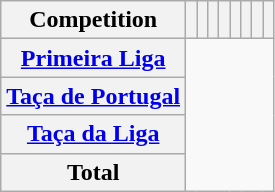<table class="wikitable sortable plainrowheaders" style="text-align:center;">
<tr>
<th scope=col>Competition</th>
<th scope=col></th>
<th scope=col></th>
<th scope=col></th>
<th scope=col></th>
<th scope=col></th>
<th scope=col></th>
<th scope=col></th>
<th scope=col></th>
</tr>
<tr>
<th scope=row align=left><a href='#'>Primeira Liga</a><br></th>
</tr>
<tr>
<th scope=row align=left><a href='#'>Taça de Portugal</a><br></th>
</tr>
<tr>
<th scope=row align=left><a href='#'>Taça da Liga</a><br></th>
</tr>
<tr>
<th scope=row><strong>Total</strong><br></th>
</tr>
</table>
